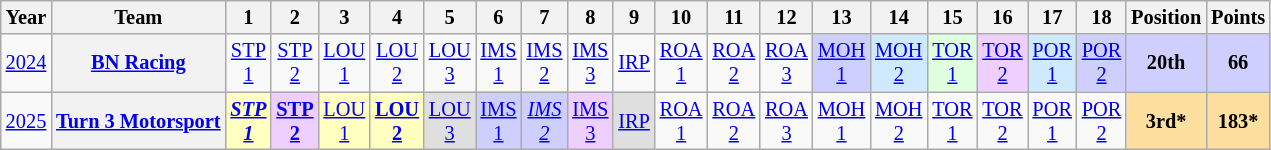<table class="wikitable" style="text-align:center; font-size:85%">
<tr>
<th>Year</th>
<th>Team</th>
<th>1</th>
<th>2</th>
<th>3</th>
<th>4</th>
<th>5</th>
<th>6</th>
<th>7</th>
<th>8</th>
<th>9</th>
<th>10</th>
<th>11</th>
<th>12</th>
<th>13</th>
<th>14</th>
<th>15</th>
<th>16</th>
<th>17</th>
<th>18</th>
<th>Position</th>
<th>Points</th>
</tr>
<tr>
<td><a href='#'>2024</a></td>
<th nowrap><a href='#'>BN Racing</a></th>
<td><a href='#'>STP<br>1</a></td>
<td><a href='#'>STP<br>2</a></td>
<td><a href='#'>LOU<br>1</a></td>
<td><a href='#'>LOU<br>2</a></td>
<td><a href='#'>LOU<br>3</a></td>
<td><a href='#'>IMS<br>1</a></td>
<td><a href='#'>IMS<br>2</a></td>
<td><a href='#'>IMS<br>3</a></td>
<td><a href='#'>IRP</a></td>
<td><a href='#'>ROA<br>1</a></td>
<td><a href='#'>ROA<br>2</a></td>
<td><a href='#'>ROA<br>3</a></td>
<td style="background:#CFCFFF;"><a href='#'>MOH<br>1</a><br></td>
<td style="background:#CFEAFF;"><a href='#'>MOH<br>2</a><br></td>
<td style="background:#DFFFDF;"><a href='#'>TOR<br>1</a><br></td>
<td style="background:#EFCFFF;"><a href='#'>TOR<br>2</a><br></td>
<td style="background:#CFEAFF;"><a href='#'>POR<br>1</a><br></td>
<td style="background:#CFCFFF;"><a href='#'>POR<br>2</a><br></td>
<th style="background:#CFCFFF;">20th</th>
<th style="background:#CFCFFF;">66</th>
</tr>
<tr>
<td><a href='#'>2025</a></td>
<th nowrap><a href='#'>Turn 3 Motorsport</a></th>
<td style="background:#FFFFBF;"><strong><em><a href='#'>STP<br>1</a></em></strong><br></td>
<td style="background:#EFCFFF;"><strong><a href='#'>STP<br>2</a></strong><br></td>
<td style="background:#FFFFBF;"><a href='#'>LOU<br>1</a><br></td>
<td style="background:#FFFFBF;"><strong><a href='#'>LOU<br>2</a></strong><br></td>
<td style="background:#DFDFDF;"><a href='#'>LOU<br>3</a><br></td>
<td style="background:#CFCFFF;"><a href='#'>IMS<br>1</a><br></td>
<td style="background:#CFCFFF;"><em><a href='#'>IMS<br>2</a></em><br></td>
<td style="background:#EFCFFF;"><a href='#'>IMS<br>3</a><br></td>
<td style="background:#DFDFDF;"><a href='#'>IRP</a><br></td>
<td style="background:#;"><a href='#'>ROA<br>1</a><br></td>
<td style="background:#;"><a href='#'>ROA<br>2</a><br></td>
<td style="background:#;"><a href='#'>ROA<br>3</a><br></td>
<td style="background:#;"><a href='#'>MOH<br>1</a><br></td>
<td style="background:#;"><a href='#'>MOH<br>2</a><br></td>
<td style="background:#;"><a href='#'>TOR<br>1</a><br></td>
<td style="background:#;"><a href='#'>TOR<br>2</a><br></td>
<td style="background:#;"><a href='#'>POR<br>1</a><br></td>
<td style="background:#;"><a href='#'>POR<br>2</a><br></td>
<th style="background:#FFDF9F;">3rd*</th>
<th style="background:#FFDF9F;">183*</th>
</tr>
</table>
